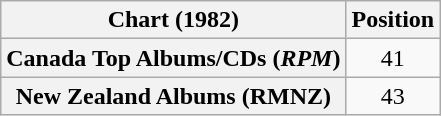<table class="wikitable sortable plainrowheaders" style="text-align:center">
<tr>
<th scope="col">Chart (1982)</th>
<th scope="col">Position</th>
</tr>
<tr>
<th scope="row">Canada Top Albums/CDs (<em>RPM</em>)</th>
<td>41</td>
</tr>
<tr>
<th scope="row">New Zealand Albums (RMNZ)</th>
<td>43</td>
</tr>
</table>
